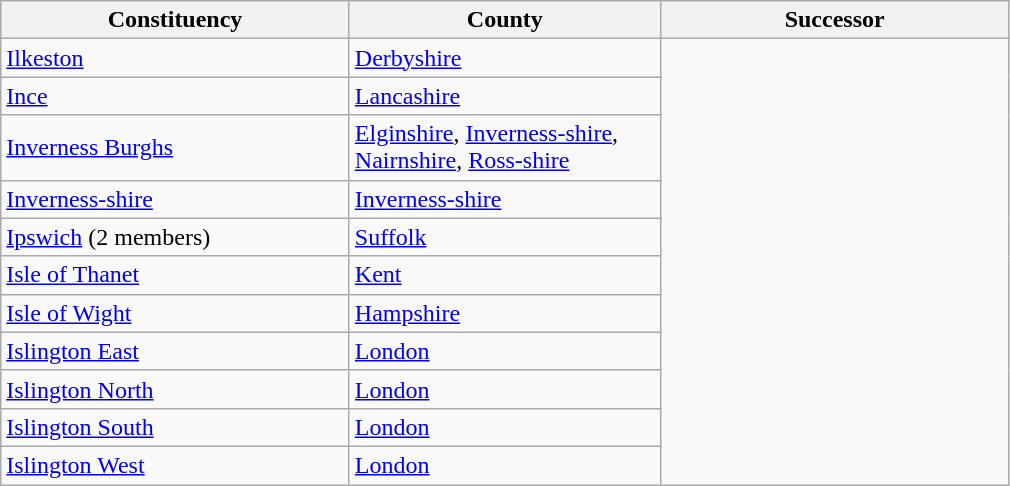<table class="wikitable">
<tr>
<th width="225px">Constituency</th>
<th width="200px">County</th>
<th width="225px">Successor</th>
</tr>
<tr>
<td><a href='#'>Ilkeston</a></td>
<td><a href='#'>Derbyshire</a></td>
</tr>
<tr>
<td><a href='#'>Ince</a></td>
<td><a href='#'>Lancashire</a></td>
</tr>
<tr>
<td><a href='#'>Inverness Burghs</a></td>
<td><a href='#'>Elginshire</a>, <a href='#'>Inverness-shire</a>, <a href='#'>Nairnshire</a>, <a href='#'>Ross-shire</a></td>
</tr>
<tr>
<td><a href='#'>Inverness-shire</a></td>
<td><a href='#'>Inverness-shire</a></td>
</tr>
<tr>
<td><a href='#'>Ipswich</a> (2 members)</td>
<td><a href='#'>Suffolk</a></td>
</tr>
<tr>
<td><a href='#'>Isle of Thanet</a></td>
<td><a href='#'>Kent</a></td>
</tr>
<tr>
<td><a href='#'>Isle of Wight</a></td>
<td><a href='#'>Hampshire</a></td>
</tr>
<tr>
<td><a href='#'>Islington East</a></td>
<td><a href='#'>London</a></td>
</tr>
<tr>
<td><a href='#'>Islington North</a></td>
<td><a href='#'>London</a></td>
</tr>
<tr>
<td><a href='#'>Islington South</a></td>
<td><a href='#'>London</a></td>
</tr>
<tr>
<td><a href='#'>Islington West</a></td>
<td><a href='#'>London</a></td>
</tr>
</table>
